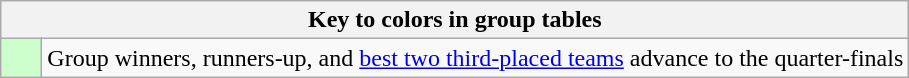<table class="wikitable" style="text-align:center">
<tr>
<th colspan=2>Key to colors in group tables</th>
</tr>
<tr>
<td style="background:#cfc; width:20px;"></td>
<td align=left>Group winners, runners-up, and <a href='#'>best two third-placed teams</a> advance to the quarter-finals</td>
</tr>
</table>
